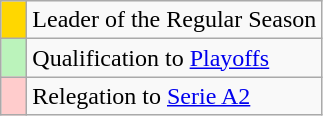<table class="wikitable">
<tr>
<td style="width:10px; background:gold;"></td>
<td>Leader of the Regular Season</td>
</tr>
<tr>
<td style="width:10px; background:#BBF3BB;"></td>
<td>Qualification to <a href='#'>Playoffs</a></td>
</tr>
<tr>
<td style="width:10px; background:#fcc;"></td>
<td>Relegation to <a href='#'>Serie A2</a></td>
</tr>
</table>
